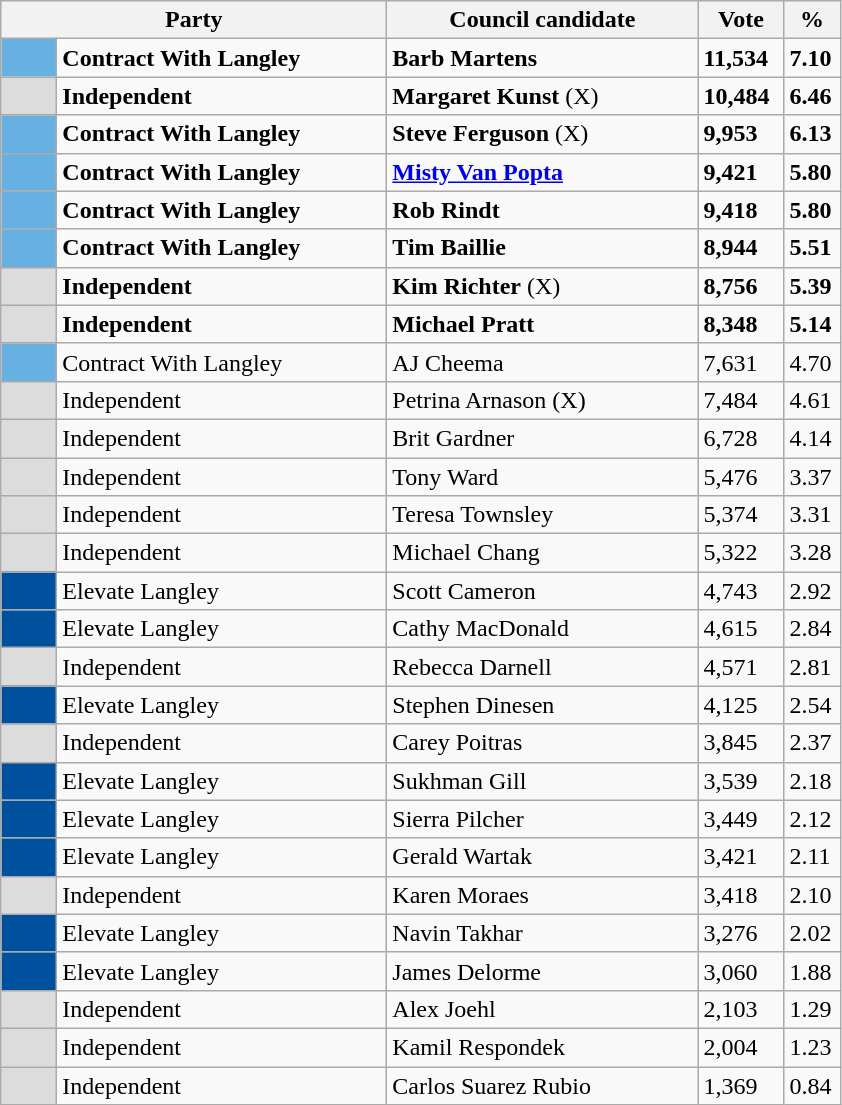<table class="wikitable">
<tr>
<th width="250px" colspan="2">Party</th>
<th width="200px">Council candidate</th>
<th width="50px">Vote</th>
<th width="30px">%</th>
</tr>
<tr>
<td style="background:#67b1e2;" width="30px"> </td>
<td><strong>Contract With Langley</strong></td>
<td><strong>Barb Martens</strong> </td>
<td><strong>11,534</strong></td>
<td><strong>7.10</strong></td>
</tr>
<tr>
<td style="background:gainsboro" width="30px"> </td>
<td><strong>Independent</strong></td>
<td><strong>Margaret Kunst</strong> (X) </td>
<td><strong>10,484</strong></td>
<td><strong>6.46</strong></td>
</tr>
<tr>
<td style="background:#67b1e2;" width="30px"> </td>
<td><strong>Contract With Langley</strong></td>
<td><strong>Steve Ferguson</strong> (X) </td>
<td><strong>9,953</strong></td>
<td><strong>6.13</strong></td>
</tr>
<tr>
<td style="background:#67b1e2;" width="30px"> </td>
<td><strong>Contract With Langley</strong></td>
<td><strong><a href='#'>Misty Van Popta</a></strong> </td>
<td><strong>9,421</strong></td>
<td><strong>5.80</strong></td>
</tr>
<tr>
<td style="background:#67b1e2;" width="30px"> </td>
<td><strong>Contract With Langley</strong></td>
<td><strong>Rob Rindt</strong> </td>
<td><strong>9,418</strong></td>
<td><strong>5.80</strong></td>
</tr>
<tr>
<td style="background:#67b1e2;" width="30px"> </td>
<td><strong>Contract With Langley</strong></td>
<td><strong>Tim Baillie</strong> </td>
<td><strong>8,944</strong></td>
<td><strong>5.51</strong></td>
</tr>
<tr>
<td style="background:gainsboro" width="30px"> </td>
<td><strong>Independent</strong></td>
<td><strong>Kim Richter</strong> (X) </td>
<td><strong>8,756</strong></td>
<td><strong>5.39</strong></td>
</tr>
<tr>
<td style="background:gainsboro" width="30px"> </td>
<td><strong>Independent</strong></td>
<td><strong>Michael Pratt</strong> </td>
<td><strong>8,348</strong></td>
<td><strong>5.14</strong></td>
</tr>
<tr>
<td style="background:#67b1e2;" width="30px"> </td>
<td>Contract With Langley</td>
<td>AJ Cheema</td>
<td>7,631</td>
<td>4.70</td>
</tr>
<tr>
<td style="background:gainsboro" width="30px"> </td>
<td>Independent</td>
<td>Petrina Arnason (X)</td>
<td>7,484</td>
<td>4.61</td>
</tr>
<tr>
<td style="background:gainsboro" width="30px"> </td>
<td>Independent</td>
<td>Brit Gardner</td>
<td>6,728</td>
<td>4.14</td>
</tr>
<tr>
<td style="background:gainsboro" width="30px"> </td>
<td>Independent</td>
<td>Tony Ward</td>
<td>5,476</td>
<td>3.37</td>
</tr>
<tr>
<td style="background:gainsboro" width="30px"> </td>
<td>Independent</td>
<td>Teresa Townsley</td>
<td>5,374</td>
<td>3.31</td>
</tr>
<tr>
<td style="background:gainsboro" width="30px"> </td>
<td>Independent</td>
<td>Michael Chang</td>
<td>5,322</td>
<td>3.28</td>
</tr>
<tr>
<td style="background:#00519d;" width="30px"> </td>
<td>Elevate Langley</td>
<td>Scott Cameron</td>
<td>4,743</td>
<td>2.92</td>
</tr>
<tr>
<td style="background:#00519d;" width="30px"> </td>
<td>Elevate Langley</td>
<td>Cathy MacDonald</td>
<td>4,615</td>
<td>2.84</td>
</tr>
<tr>
<td style="background:gainsboro" width="30px"> </td>
<td>Independent</td>
<td>Rebecca Darnell</td>
<td>4,571</td>
<td>2.81</td>
</tr>
<tr>
<td style="background:#00519d;" width="30px"> </td>
<td>Elevate Langley</td>
<td>Stephen Dinesen</td>
<td>4,125</td>
<td>2.54</td>
</tr>
<tr>
<td style="background:gainsboro" width="30px"> </td>
<td>Independent</td>
<td>Carey Poitras</td>
<td>3,845</td>
<td>2.37</td>
</tr>
<tr>
<td style="background:#00519d;" width="30px"> </td>
<td>Elevate Langley</td>
<td>Sukhman Gill</td>
<td>3,539</td>
<td>2.18</td>
</tr>
<tr>
<td style="background:#00519d;" width="30px"> </td>
<td>Elevate Langley</td>
<td>Sierra Pilcher</td>
<td>3,449</td>
<td>2.12</td>
</tr>
<tr>
<td style="background:#00519d;" width="30px"> </td>
<td>Elevate Langley</td>
<td>Gerald Wartak</td>
<td>3,421</td>
<td>2.11</td>
</tr>
<tr>
<td style="background:gainsboro" width="30px"> </td>
<td>Independent</td>
<td>Karen Moraes</td>
<td>3,418</td>
<td>2.10</td>
</tr>
<tr>
<td style="background:#00519d;" width="30px"> </td>
<td>Elevate Langley</td>
<td>Navin Takhar</td>
<td>3,276</td>
<td>2.02</td>
</tr>
<tr>
<td style="background:#00519d;" width="30px"> </td>
<td>Elevate Langley</td>
<td>James Delorme</td>
<td>3,060</td>
<td>1.88</td>
</tr>
<tr>
<td style="background:gainsboro" width="30px"> </td>
<td>Independent</td>
<td>Alex Joehl</td>
<td>2,103</td>
<td>1.29</td>
</tr>
<tr>
<td style="background:gainsboro" width="30px"> </td>
<td>Independent</td>
<td>Kamil Respondek</td>
<td>2,004</td>
<td>1.23</td>
</tr>
<tr>
<td style="background:gainsboro" width="30px"> </td>
<td>Independent</td>
<td>Carlos Suarez Rubio</td>
<td>1,369</td>
<td>0.84</td>
</tr>
</table>
